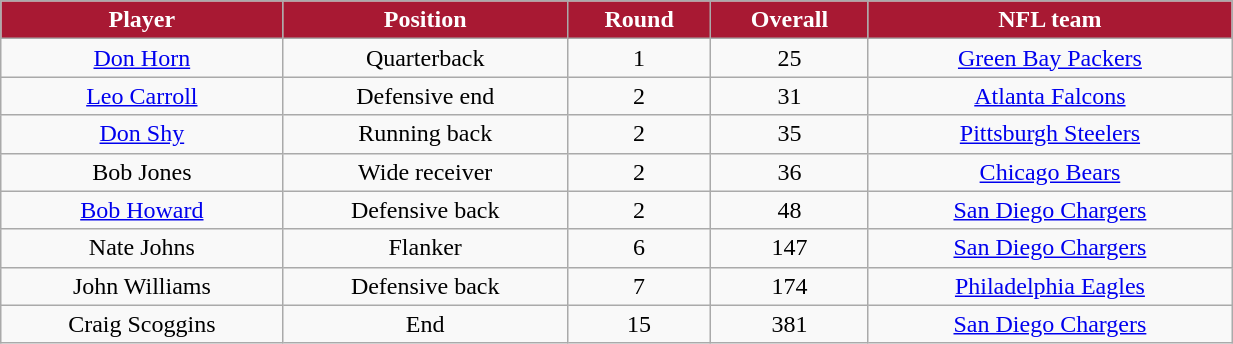<table class="wikitable" width="65%">
<tr>
<th style="background:#A81933;color:#FFFFFF;">Player</th>
<th style="background:#A81933;color:#FFFFFF;">Position</th>
<th style="background:#A81933;color:#FFFFFF;">Round</th>
<th style="background:#A81933;color:#FFFFFF;">Overall</th>
<th style="background:#A81933;color:#FFFFFF;">NFL team</th>
</tr>
<tr align="center" bgcolor="">
<td><a href='#'>Don Horn</a></td>
<td>Quarterback</td>
<td>1</td>
<td>25</td>
<td><a href='#'>Green Bay Packers</a></td>
</tr>
<tr align="center" bgcolor="">
<td><a href='#'>Leo Carroll</a></td>
<td>Defensive end</td>
<td>2</td>
<td>31</td>
<td><a href='#'>Atlanta Falcons</a></td>
</tr>
<tr align="center" bgcolor="">
<td><a href='#'>Don Shy</a></td>
<td>Running back</td>
<td>2</td>
<td>35</td>
<td><a href='#'>Pittsburgh Steelers</a></td>
</tr>
<tr align="center" bgcolor="">
<td>Bob Jones</td>
<td>Wide receiver</td>
<td>2</td>
<td>36</td>
<td><a href='#'>Chicago Bears</a></td>
</tr>
<tr align="center" bgcolor="">
<td><a href='#'>Bob Howard</a></td>
<td>Defensive back</td>
<td>2</td>
<td>48</td>
<td><a href='#'>San Diego Chargers</a></td>
</tr>
<tr align="center" bgcolor="">
<td>Nate Johns</td>
<td>Flanker</td>
<td>6</td>
<td>147</td>
<td><a href='#'>San Diego Chargers</a></td>
</tr>
<tr align="center" bgcolor="">
<td>John Williams</td>
<td>Defensive back</td>
<td>7</td>
<td>174</td>
<td><a href='#'>Philadelphia Eagles</a></td>
</tr>
<tr align="center" bgcolor="">
<td>Craig Scoggins</td>
<td>End</td>
<td>15</td>
<td>381</td>
<td><a href='#'>San Diego Chargers</a></td>
</tr>
</table>
